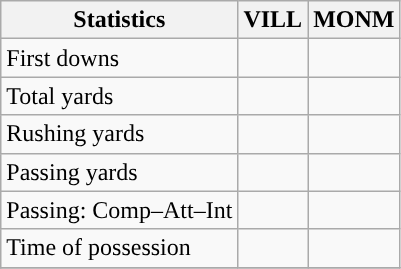<table class="wikitable" style="float: left;">
<tr>
<th>Statistics</th>
<th>VILL</th>
<th>MONM</th>
</tr>
<tr>
<td>First downs</td>
<td></td>
<td></td>
</tr>
<tr>
<td>Total yards</td>
<td></td>
<td></td>
</tr>
<tr>
<td>Rushing yards</td>
<td></td>
<td></td>
</tr>
<tr>
<td>Passing yards</td>
<td></td>
<td></td>
</tr>
<tr>
<td>Passing: Comp–Att–Int</td>
<td></td>
<td></td>
</tr>
<tr>
<td>Time of possession</td>
<td></td>
<td></td>
</tr>
<tr>
</tr>
</table>
